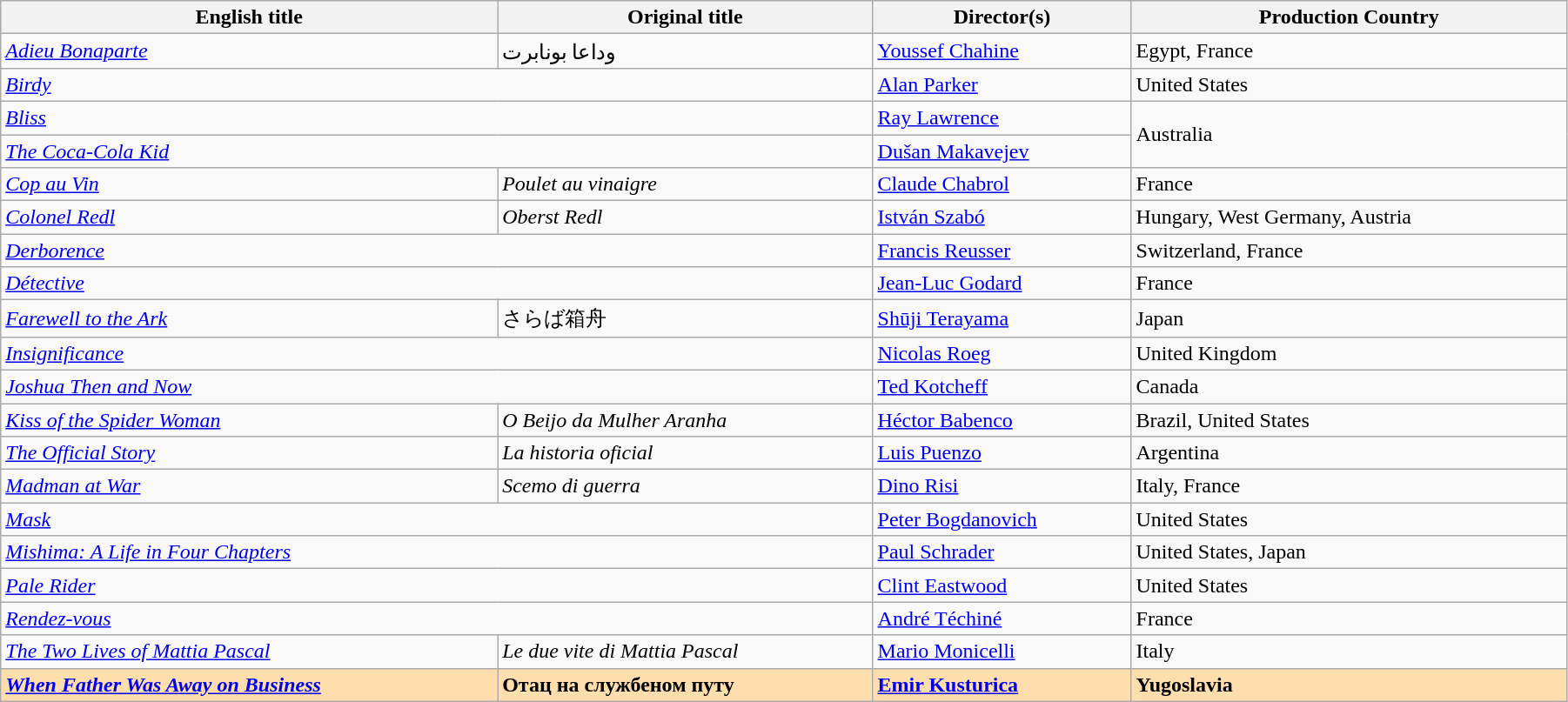<table class="wikitable" width="95%" cellpadding="5">
<tr>
<th>English title</th>
<th>Original title</th>
<th>Director(s)</th>
<th>Production Country</th>
</tr>
<tr>
<td><em><a href='#'>Adieu Bonaparte</a></em></td>
<td>وداعا بونابرت</td>
<td><a href='#'>Youssef Chahine</a></td>
<td>Egypt, France</td>
</tr>
<tr>
<td colspan=2><em><a href='#'>Birdy</a></em></td>
<td><a href='#'>Alan Parker</a></td>
<td>United States</td>
</tr>
<tr>
<td colspan=2><em><a href='#'>Bliss</a></em></td>
<td><a href='#'>Ray Lawrence</a></td>
<td rowspan="2">Australia</td>
</tr>
<tr>
<td colspan="2"><em><a href='#'>The Coca-Cola Kid</a></em></td>
<td><a href='#'>Dušan Makavejev</a></td>
</tr>
<tr>
<td><em><a href='#'>Cop au Vin</a></em></td>
<td><em>Poulet au vinaigre</em></td>
<td><a href='#'>Claude Chabrol</a></td>
<td>France</td>
</tr>
<tr>
<td><em><a href='#'>Colonel Redl</a></em></td>
<td><em>Oberst Redl</em></td>
<td><a href='#'>István Szabó</a></td>
<td>Hungary, West Germany, Austria</td>
</tr>
<tr>
<td colspan=2><em><a href='#'>Derborence</a></em></td>
<td><a href='#'>Francis Reusser</a></td>
<td>Switzerland, France</td>
</tr>
<tr>
<td colspan="2"><em><a href='#'>Détective</a></em></td>
<td><a href='#'>Jean-Luc Godard</a></td>
<td>France</td>
</tr>
<tr>
<td><em><a href='#'>Farewell to the Ark</a></em></td>
<td>さらば箱舟</td>
<td><a href='#'>Shūji Terayama</a></td>
<td>Japan</td>
</tr>
<tr>
<td colspan=2><em><a href='#'>Insignificance</a></em></td>
<td><a href='#'>Nicolas Roeg</a></td>
<td>United Kingdom</td>
</tr>
<tr>
<td colspan=2><em><a href='#'>Joshua Then and Now</a></em></td>
<td><a href='#'>Ted Kotcheff</a></td>
<td>Canada</td>
</tr>
<tr>
<td><em><a href='#'>Kiss of the Spider Woman</a></em></td>
<td><em>O Beijo da Mulher Aranha</em></td>
<td><a href='#'>Héctor Babenco</a></td>
<td>Brazil, United States</td>
</tr>
<tr>
<td><em><a href='#'>The Official Story</a></em></td>
<td><em>La historia oficial</em></td>
<td><a href='#'>Luis Puenzo</a></td>
<td>Argentina</td>
</tr>
<tr>
<td><em><a href='#'>Madman at War</a></em></td>
<td><em>Scemo di guerra</em></td>
<td><a href='#'>Dino Risi</a></td>
<td>Italy, France</td>
</tr>
<tr>
<td colspan=2><em><a href='#'>Mask</a></em></td>
<td><a href='#'>Peter Bogdanovich</a></td>
<td>United States</td>
</tr>
<tr>
<td colspan=2><em><a href='#'>Mishima: A Life in Four Chapters</a></em></td>
<td><a href='#'>Paul Schrader</a></td>
<td>United States, Japan</td>
</tr>
<tr>
<td colspan=2><em><a href='#'>Pale Rider</a></em></td>
<td><a href='#'>Clint Eastwood</a></td>
<td>United States</td>
</tr>
<tr>
<td colspan=2><em><a href='#'>Rendez-vous</a></em></td>
<td><a href='#'>André Téchiné</a></td>
<td>France</td>
</tr>
<tr>
<td><em><a href='#'>The Two Lives of Mattia Pascal</a></em></td>
<td><em>Le due vite di Mattia Pascal</em></td>
<td><a href='#'>Mario Monicelli</a></td>
<td>Italy</td>
</tr>
<tr style="background:#FFDEAD">
<td><strong><em><a href='#'>When Father Was Away on Business</a></em></strong></td>
<td><strong>Отац на службеном путу</strong></td>
<td><strong><a href='#'>Emir Kusturica</a></strong></td>
<td><strong>Yugoslavia</strong></td>
</tr>
</table>
